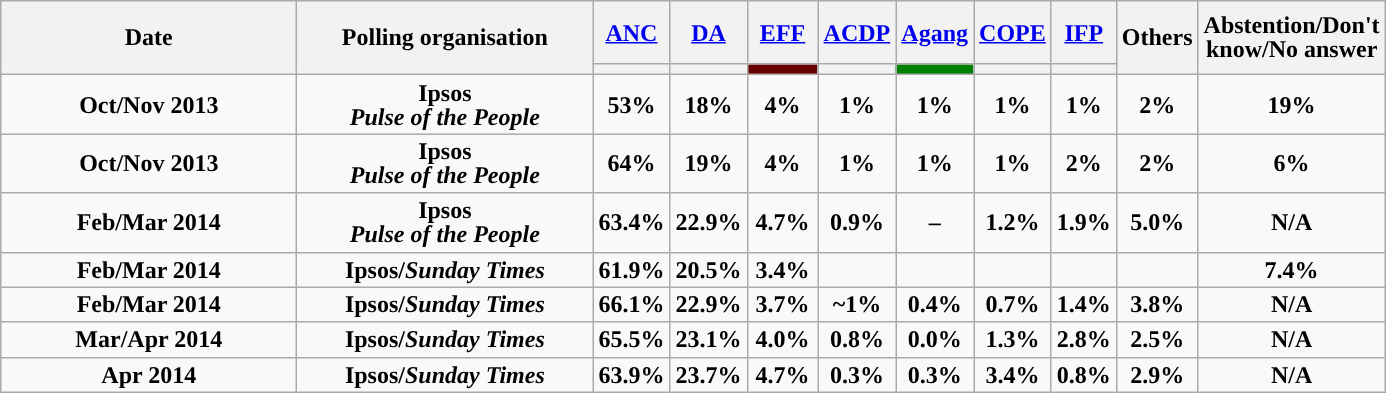<table class="wikitable" style="text-align:center; line-height:16px;">
<tr style="height:42px;">
<th style="width:190px;" rowspan="2">Date</th>
<th style="width:190px;" rowspan="2">Polling organisation</th>
<th><a href='#'>ANC</a></th>
<th><a href='#'>DA</a></th>
<th><a href='#'>EFF</a></th>
<th><a href='#'>ACDP</a></th>
<th><a href='#'>Agang</a></th>
<th><a href='#'>COPE</a></th>
<th><a href='#'>IFP</a></th>
<th style="width:40px;" rowspan="2">Others</th>
<th style="width:40px;" rowspan="2">Abstention/Don't know/No answer</th>
</tr>
<tr>
<th style="background:"></th>
<th style="background:"></th>
<th style="background:#600; width:40px;"></th>
<th style="background:"></th>
<th style="background:Green; width:40px;"></th>
<th style="background:"></th>
<th style="background:"></th>
</tr>
<tr style="font-weight:bold;">
<td>Oct/Nov 2013</td>
<td>Ipsos<br><em>Pulse of the People</em></td>
<td>53%</td>
<td>18%</td>
<td>4%</td>
<td>1%</td>
<td>1%</td>
<td>1%</td>
<td>1%</td>
<td>2%</td>
<td>19%</td>
</tr>
<tr style="font-weight:bold;">
<td>Oct/Nov 2013</td>
<td>Ipsos<br><em>Pulse of the People</em></td>
<td>64%</td>
<td>19%</td>
<td>4%</td>
<td>1%</td>
<td>1%</td>
<td>1%</td>
<td>2%</td>
<td>2%</td>
<td>6%</td>
</tr>
<tr style="font-weight:bold;">
<td>Feb/Mar 2014</td>
<td>Ipsos<br><em>Pulse of the People</em></td>
<td>63.4%</td>
<td>22.9%</td>
<td>4.7%</td>
<td>0.9%</td>
<td>–</td>
<td>1.2%</td>
<td>1.9%</td>
<td>5.0%</td>
<td>N/A</td>
</tr>
<tr style="font-weight:bold;">
<td>Feb/Mar 2014</td>
<td>Ipsos/<em>Sunday Times</em></td>
<td>61.9%</td>
<td>20.5%</td>
<td>3.4%</td>
<td></td>
<td></td>
<td></td>
<td></td>
<td></td>
<td>7.4%</td>
</tr>
<tr style="font-weight:bold;">
<td>Feb/Mar 2014</td>
<td>Ipsos/<em>Sunday Times</em></td>
<td>66.1%</td>
<td>22.9%</td>
<td>3.7%</td>
<td>~1%</td>
<td>0.4%</td>
<td>0.7%</td>
<td>1.4%</td>
<td>3.8%</td>
<td>N/A</td>
</tr>
<tr style="font-weight:bold;">
<td>Mar/Apr 2014</td>
<td>Ipsos/<em>Sunday Times</em></td>
<td>65.5%</td>
<td>23.1%</td>
<td>4.0%</td>
<td>0.8%</td>
<td>0.0%</td>
<td>1.3%</td>
<td>2.8%</td>
<td>2.5%</td>
<td>N/A</td>
</tr>
<tr style="font-weight:bold;">
<td>Apr 2014</td>
<td>Ipsos/<em>Sunday Times</em></td>
<td>63.9%</td>
<td>23.7%</td>
<td>4.7%</td>
<td>0.3%</td>
<td>0.3%</td>
<td>3.4%</td>
<td>0.8%</td>
<td>2.9%</td>
<td>N/A</td>
</tr>
</table>
